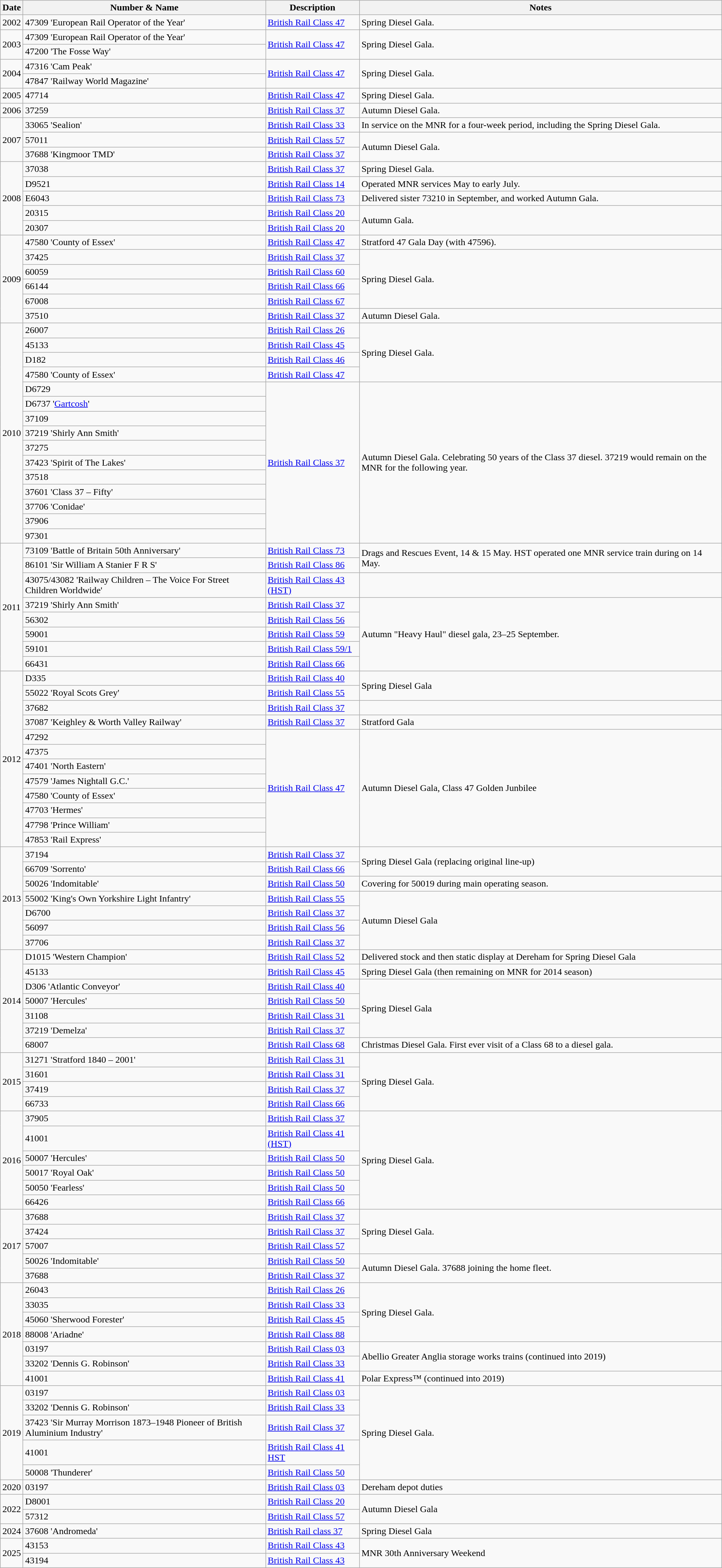<table class="wikitable">
<tr>
<th>Date</th>
<th>Number & Name</th>
<th>Description</th>
<th>Notes</th>
</tr>
<tr>
<td>2002</td>
<td>47309 'European Rail Operator of the Year'</td>
<td><a href='#'>British Rail Class 47</a></td>
<td>Spring Diesel Gala.</td>
</tr>
<tr>
<td rowspan=2>2003</td>
<td>47309 'European Rail Operator of the Year'</td>
<td rowspan=2><a href='#'>British Rail Class 47</a></td>
<td rowspan=2>Spring Diesel Gala.</td>
</tr>
<tr>
<td>47200 'The Fosse Way'</td>
</tr>
<tr>
<td rowspan=2>2004</td>
<td>47316 'Cam Peak'</td>
<td rowspan=2><a href='#'>British Rail Class 47</a></td>
<td rowspan=2>Spring Diesel Gala.</td>
</tr>
<tr>
<td>47847 'Railway World Magazine'</td>
</tr>
<tr>
<td>2005</td>
<td>47714</td>
<td><a href='#'>British Rail Class 47</a></td>
<td>Spring Diesel Gala.</td>
</tr>
<tr>
<td>2006</td>
<td>37259</td>
<td><a href='#'>British Rail Class 37</a></td>
<td>Autumn Diesel Gala.</td>
</tr>
<tr>
<td rowspan=3>2007</td>
<td>33065 'Sealion'</td>
<td><a href='#'>British Rail Class 33</a></td>
<td>In service on the MNR for a four-week period, including the Spring Diesel Gala.</td>
</tr>
<tr>
<td>57011</td>
<td><a href='#'>British Rail Class 57</a></td>
<td rowspan=2>Autumn Diesel Gala.</td>
</tr>
<tr>
<td>37688 'Kingmoor TMD'</td>
<td><a href='#'>British Rail Class 37</a></td>
</tr>
<tr>
<td rowspan=5>2008</td>
<td>37038</td>
<td><a href='#'>British Rail Class 37</a></td>
<td>Spring Diesel Gala.</td>
</tr>
<tr>
<td>D9521</td>
<td><a href='#'>British Rail Class 14</a></td>
<td>Operated MNR services May to early July.</td>
</tr>
<tr>
<td>E6043</td>
<td><a href='#'>British Rail Class 73</a></td>
<td>Delivered sister 73210 in September, and worked Autumn Gala.</td>
</tr>
<tr>
<td>20315</td>
<td><a href='#'>British Rail Class 20</a></td>
<td rowspan=2>Autumn Gala.</td>
</tr>
<tr>
<td>20307</td>
<td><a href='#'>British Rail Class 20</a></td>
</tr>
<tr>
<td rowspan=6>2009</td>
<td>47580 'County of Essex'</td>
<td><a href='#'>British Rail Class 47</a></td>
<td>Stratford 47 Gala Day (with 47596).</td>
</tr>
<tr>
<td>37425</td>
<td><a href='#'>British Rail Class 37</a></td>
<td rowspan=4>Spring Diesel Gala.</td>
</tr>
<tr>
<td>60059</td>
<td><a href='#'>British Rail Class 60</a></td>
</tr>
<tr>
<td>66144</td>
<td><a href='#'>British Rail Class 66</a></td>
</tr>
<tr>
<td>67008</td>
<td><a href='#'>British Rail Class 67</a></td>
</tr>
<tr>
<td>37510</td>
<td><a href='#'>British Rail Class 37</a></td>
<td>Autumn Diesel Gala.</td>
</tr>
<tr>
<td rowspan=15>2010</td>
<td>26007</td>
<td><a href='#'>British Rail Class 26</a></td>
<td rowspan=4>Spring Diesel Gala.</td>
</tr>
<tr>
<td>45133</td>
<td><a href='#'>British Rail Class 45</a></td>
</tr>
<tr>
<td>D182</td>
<td><a href='#'>British Rail Class 46</a></td>
</tr>
<tr>
<td>47580 'County of Essex'</td>
<td><a href='#'>British Rail Class 47</a></td>
</tr>
<tr>
<td>D6729</td>
<td rowspan=11><a href='#'>British Rail Class 37</a></td>
<td rowspan=11>Autumn Diesel Gala. Celebrating 50 years of the Class 37 diesel. 37219 would remain on the MNR for the following year.</td>
</tr>
<tr>
<td>D6737 '<a href='#'>Gartcosh</a>'</td>
</tr>
<tr>
<td>37109</td>
</tr>
<tr>
<td>37219 'Shirly Ann Smith'</td>
</tr>
<tr>
<td>37275</td>
</tr>
<tr>
<td>37423 'Spirit of The Lakes'</td>
</tr>
<tr>
<td>37518</td>
</tr>
<tr>
<td>37601 'Class 37 – Fifty'</td>
</tr>
<tr>
<td>37706 'Conidae'</td>
</tr>
<tr>
<td>37906</td>
</tr>
<tr>
<td>97301</td>
</tr>
<tr>
<td rowspan="8">2011</td>
<td>73109 'Battle of Britain 50th Anniversary'</td>
<td><a href='#'>British Rail Class 73</a></td>
<td rowspan="2">Drags and Rescues Event, 14 & 15 May. HST operated one MNR service train during on 14 May.</td>
</tr>
<tr>
<td>86101 'Sir William A Stanier F R S'</td>
<td><a href='#'>British Rail Class 86</a></td>
</tr>
<tr>
<td>43075/43082 'Railway Children – The Voice For Street Children Worldwide'</td>
<td><a href='#'>British Rail Class 43 (HST)</a></td>
<td></td>
</tr>
<tr>
<td>37219 'Shirly Ann Smith'</td>
<td><a href='#'>British Rail Class 37</a></td>
<td rowspan=5>Autumn "Heavy Haul" diesel gala, 23–25 September.</td>
</tr>
<tr>
<td>56302</td>
<td><a href='#'>British Rail Class 56</a></td>
</tr>
<tr>
<td>59001</td>
<td><a href='#'>British Rail Class 59</a></td>
</tr>
<tr>
<td>59101</td>
<td><a href='#'>British Rail Class 59/1</a></td>
</tr>
<tr>
<td>66431</td>
<td><a href='#'>British Rail Class 66</a></td>
</tr>
<tr>
<td rowspan="12">2012</td>
<td>D335</td>
<td><a href='#'>British Rail Class 40</a></td>
<td rowspan="2">Spring Diesel Gala</td>
</tr>
<tr>
<td>55022 'Royal Scots Grey'</td>
<td><a href='#'>British Rail Class 55</a></td>
</tr>
<tr>
<td>37682</td>
<td><a href='#'>British Rail Class 37</a></td>
</tr>
<tr>
<td>37087 'Keighley & Worth Valley Railway'</td>
<td><a href='#'>British Rail Class 37</a></td>
<td>Stratford Gala</td>
</tr>
<tr>
<td>47292</td>
<td rowspan=8><a href='#'>British Rail Class 47</a></td>
<td rowspan=8>Autumn Diesel Gala, Class 47 Golden Junbilee</td>
</tr>
<tr>
<td>47375</td>
</tr>
<tr>
<td>47401 'North Eastern'</td>
</tr>
<tr>
<td>47579 'James Nightall G.C.'</td>
</tr>
<tr>
<td>47580 'County of Essex'</td>
</tr>
<tr>
<td>47703 'Hermes'</td>
</tr>
<tr>
<td>47798 'Prince William'</td>
</tr>
<tr>
<td>47853 'Rail Express'</td>
</tr>
<tr>
<td rowspan=7>2013</td>
<td>37194</td>
<td><a href='#'>British Rail Class 37</a></td>
<td rowspan=2>Spring Diesel Gala (replacing original line-up)</td>
</tr>
<tr>
<td>66709 'Sorrento'</td>
<td><a href='#'>British Rail Class 66</a></td>
</tr>
<tr>
<td>50026 'Indomitable'</td>
<td><a href='#'>British Rail Class 50</a></td>
<td>Covering for 50019 during main operating season.</td>
</tr>
<tr>
<td>55002 'King's Own Yorkshire Light Infantry'</td>
<td><a href='#'>British Rail Class 55</a></td>
<td rowspan=4>Autumn Diesel Gala</td>
</tr>
<tr>
<td>D6700</td>
<td><a href='#'>British Rail Class 37</a></td>
</tr>
<tr>
<td>56097</td>
<td><a href='#'>British Rail Class 56</a></td>
</tr>
<tr>
<td>37706</td>
<td><a href='#'>British Rail Class 37</a></td>
</tr>
<tr>
<td rowspan=7>2014</td>
<td>D1015 'Western Champion'</td>
<td><a href='#'>British Rail Class 52</a></td>
<td>Delivered stock and then static display at Dereham for Spring Diesel Gala</td>
</tr>
<tr>
<td>45133</td>
<td><a href='#'>British Rail Class 45</a></td>
<td>Spring Diesel Gala (then remaining on MNR for 2014 season)</td>
</tr>
<tr>
<td>D306 'Atlantic Conveyor'</td>
<td><a href='#'>British Rail Class 40</a></td>
<td rowspan=4>Spring Diesel Gala</td>
</tr>
<tr>
<td>50007 'Hercules'</td>
<td><a href='#'>British Rail Class 50</a></td>
</tr>
<tr>
<td>31108</td>
<td><a href='#'>British Rail Class 31</a></td>
</tr>
<tr>
<td>37219 'Demelza'</td>
<td><a href='#'>British Rail Class 37</a></td>
</tr>
<tr>
<td>68007</td>
<td><a href='#'>British Rail Class 68</a></td>
<td>Christmas Diesel Gala. First ever visit of a Class 68 to a diesel gala.</td>
</tr>
<tr>
<td rowspan=4>2015</td>
<td>31271 'Stratford 1840 – 2001'</td>
<td><a href='#'>British Rail Class 31</a></td>
<td rowspan=4>Spring Diesel Gala.</td>
</tr>
<tr>
<td>31601</td>
<td><a href='#'>British Rail Class 31</a></td>
</tr>
<tr>
<td>37419</td>
<td><a href='#'>British Rail Class 37</a></td>
</tr>
<tr>
<td>66733</td>
<td><a href='#'>British Rail Class 66</a></td>
</tr>
<tr>
<td rowspan=6>2016</td>
<td>37905</td>
<td><a href='#'>British Rail Class 37</a></td>
<td rowspan=6>Spring Diesel Gala.</td>
</tr>
<tr>
<td>41001</td>
<td><a href='#'>British Rail Class 41 (HST)</a></td>
</tr>
<tr>
<td>50007 'Hercules'</td>
<td><a href='#'>British Rail Class 50</a></td>
</tr>
<tr>
<td>50017 'Royal Oak'</td>
<td><a href='#'>British Rail Class 50</a></td>
</tr>
<tr>
<td>50050 'Fearless'</td>
<td><a href='#'>British Rail Class 50</a></td>
</tr>
<tr>
<td>66426</td>
<td><a href='#'>British Rail Class 66</a></td>
</tr>
<tr>
<td rowspan=5>2017</td>
<td>37688</td>
<td><a href='#'>British Rail Class 37</a></td>
<td rowspan=3>Spring Diesel Gala.</td>
</tr>
<tr>
<td>37424</td>
<td><a href='#'>British Rail Class 37</a></td>
</tr>
<tr>
<td>57007</td>
<td><a href='#'>British Rail Class 57</a></td>
</tr>
<tr>
<td>50026 'Indomitable'</td>
<td><a href='#'>British Rail Class 50</a></td>
<td rowspan=2>Autumn Diesel Gala. 37688 joining the home fleet.</td>
</tr>
<tr>
<td>37688</td>
<td><a href='#'>British Rail Class 37</a></td>
</tr>
<tr>
<td rowspan=7>2018</td>
<td>26043</td>
<td><a href='#'>British Rail Class 26</a></td>
<td rowspan=4>Spring Diesel Gala.</td>
</tr>
<tr>
<td>33035</td>
<td><a href='#'>British Rail Class 33</a></td>
</tr>
<tr>
<td>45060 'Sherwood Forester'</td>
<td><a href='#'>British Rail Class 45</a></td>
</tr>
<tr>
<td>88008 'Ariadne'</td>
<td><a href='#'>British Rail Class 88</a></td>
</tr>
<tr>
<td>03197</td>
<td><a href='#'>British Rail Class 03</a></td>
<td rowspan=2>Abellio Greater Anglia storage works trains (continued into 2019)</td>
</tr>
<tr>
<td>33202 'Dennis G. Robinson'</td>
<td><a href='#'>British Rail Class 33</a></td>
</tr>
<tr>
<td>41001</td>
<td><a href='#'>British Rail Class 41</a></td>
<td>Polar Express™ (continued into 2019)</td>
</tr>
<tr>
<td rowspan=5>2019</td>
<td>03197</td>
<td><a href='#'>British Rail Class 03</a></td>
<td rowspan=5>Spring Diesel Gala.</td>
</tr>
<tr>
<td>33202 'Dennis G. Robinson'</td>
<td><a href='#'>British Rail Class 33</a></td>
</tr>
<tr>
<td>37423 'Sir Murray Morrison 1873–1948 Pioneer of British Aluminium Industry'</td>
<td><a href='#'>British Rail Class 37</a></td>
</tr>
<tr>
<td>41001</td>
<td><a href='#'>British Rail Class 41 HST</a></td>
</tr>
<tr>
<td>50008 'Thunderer'</td>
<td><a href='#'>British Rail Class 50</a></td>
</tr>
<tr>
<td rowspan=1>2020</td>
<td>03197</td>
<td><a href='#'>British Rail Class 03</a></td>
<td>Dereham depot duties</td>
</tr>
<tr>
<td rowspan="2">2022</td>
<td>D8001</td>
<td><a href='#'>British Rail Class 20</a></td>
<td rowspan="2">Autumn Diesel Gala</td>
</tr>
<tr>
<td>57312</td>
<td><a href='#'>British Rail Class 57</a></td>
</tr>
<tr>
<td rowspan=1>2024</td>
<td>37608 'Andromeda'</td>
<td><a href='#'>British Rail class 37</a></td>
<td rowspan="1">Spring Diesel Gala</td>
</tr>
<tr>
<td rowspan="2">2025</td>
<td>43153</td>
<td><a href='#'>British Rail Class 43</a></td>
<td rowspan="2">MNR 30th Anniversary Weekend</td>
</tr>
<tr>
<td>43194</td>
<td><a href='#'>British Rail Class 43</a></td>
</tr>
</table>
